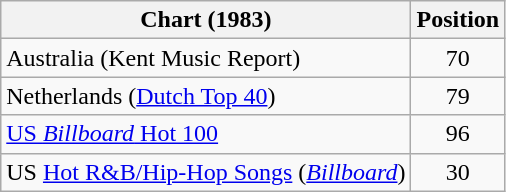<table class="wikitable sortable">
<tr>
<th>Chart (1983)</th>
<th>Position</th>
</tr>
<tr>
<td>Australia (Kent Music Report)</td>
<td align="center">70</td>
</tr>
<tr>
<td>Netherlands (<a href='#'>Dutch Top 40</a>)</td>
<td align="center">79</td>
</tr>
<tr>
<td><a href='#'>US <em>Billboard</em> Hot 100</a></td>
<td align="center">96</td>
</tr>
<tr>
<td>US <a href='#'>Hot R&B/Hip-Hop Songs</a> (<em><a href='#'>Billboard</a></em>)</td>
<td align="center">30</td>
</tr>
</table>
